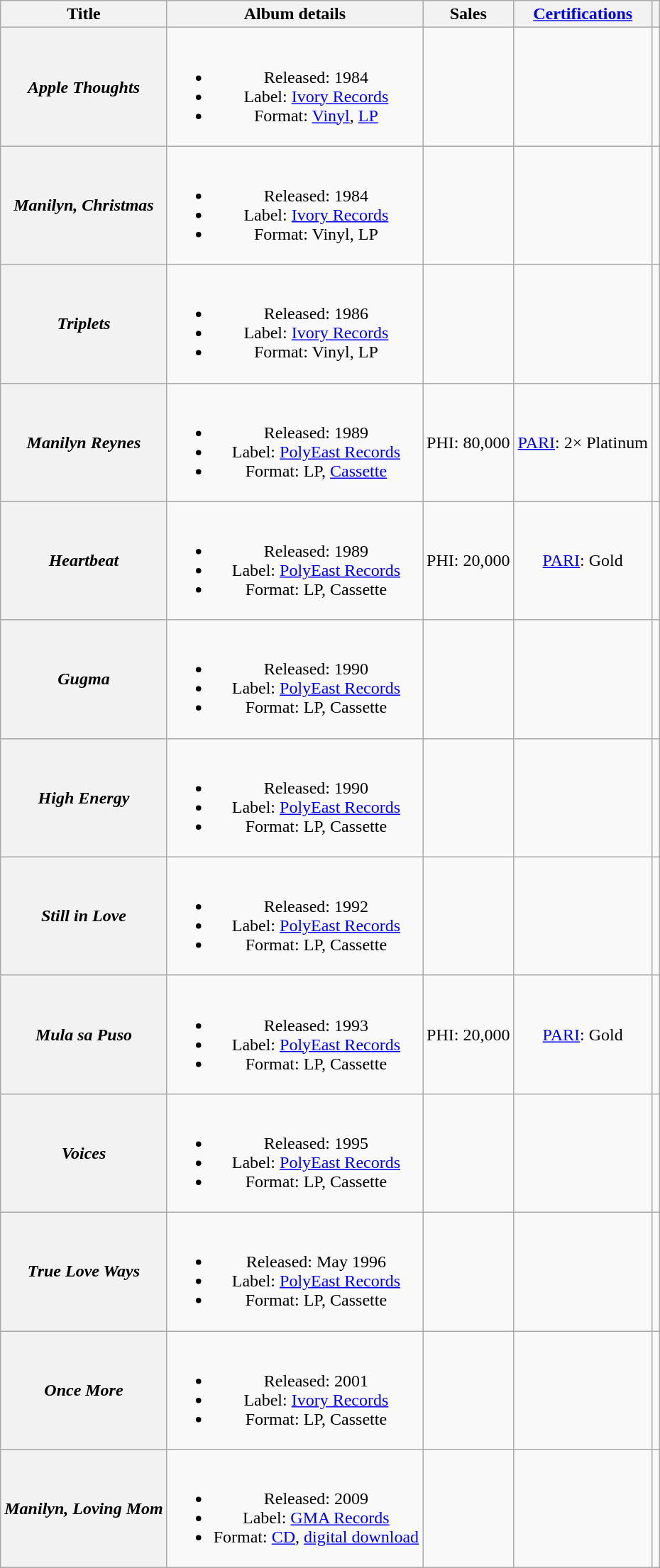<table class="wikitable plainrowheaders" style="text-align:center;">
<tr>
<th scope="col">Title</th>
<th scope="col">Album details</th>
<th scope="col">Sales</th>
<th scope="col"><a href='#'>Certifications</a></th>
<th scope="col"></th>
</tr>
<tr>
<th scope="row"><em>Apple Thoughts</em></th>
<td><br><ul><li>Released: 1984</li><li>Label: <a href='#'>Ivory Records</a></li><li>Format: <a href='#'>Vinyl</a>, <a href='#'>LP</a></li></ul></td>
<td></td>
<td></td>
<td></td>
</tr>
<tr>
<th scope="row"><em>Manilyn, Christmas</em></th>
<td><br><ul><li>Released: 1984</li><li>Label: <a href='#'>Ivory Records</a></li><li>Format: Vinyl, LP</li></ul></td>
<td></td>
<td></td>
<td></td>
</tr>
<tr>
<th scope="row"><em>Triplets</em> </th>
<td><br><ul><li>Released: 1986</li><li>Label: <a href='#'>Ivory Records</a></li><li>Format: Vinyl, LP</li></ul></td>
<td></td>
<td></td>
<td></td>
</tr>
<tr>
<th scope="row"><em>Manilyn Reynes</em></th>
<td><br><ul><li>Released: 1989</li><li>Label: <a href='#'>PolyEast Records</a></li><li>Format: LP, <a href='#'>Cassette</a></li></ul></td>
<td>PHI: 80,000</td>
<td><a href='#'>PARI</a>: 2× Platinum</td>
<td></td>
</tr>
<tr>
<th scope="row"><em>Heartbeat</em></th>
<td><br><ul><li>Released: 1989</li><li>Label: <a href='#'>PolyEast Records</a></li><li>Format: LP, Cassette</li></ul></td>
<td>PHI: 20,000</td>
<td><a href='#'>PARI</a>: Gold</td>
<td></td>
</tr>
<tr>
<th scope="row"><em>Gugma</em></th>
<td><br><ul><li>Released: 1990</li><li>Label: <a href='#'>PolyEast Records</a></li><li>Format: LP, Cassette</li></ul></td>
<td></td>
<td></td>
<td></td>
</tr>
<tr>
<th scope="row"><em>High Energy</em></th>
<td><br><ul><li>Released: 1990</li><li>Label: <a href='#'>PolyEast Records</a></li><li>Format: LP, Cassette</li></ul></td>
<td></td>
<td></td>
<td></td>
</tr>
<tr>
<th scope="row"><em>Still in Love</em></th>
<td><br><ul><li>Released: 1992</li><li>Label: <a href='#'>PolyEast Records</a></li><li>Format: LP, Cassette</li></ul></td>
<td></td>
<td></td>
<td></td>
</tr>
<tr>
<th scope="row"><em>Mula sa Puso</em></th>
<td><br><ul><li>Released: 1993</li><li>Label: <a href='#'>PolyEast Records</a></li><li>Format: LP, Cassette</li></ul></td>
<td>PHI: 20,000</td>
<td><a href='#'>PARI</a>: Gold</td>
<td></td>
</tr>
<tr>
<th scope="row"><em>Voices</em></th>
<td><br><ul><li>Released: 1995</li><li>Label: <a href='#'>PolyEast Records</a></li><li>Format: LP, Cassette</li></ul></td>
<td></td>
<td></td>
<td></td>
</tr>
<tr>
<th scope="row"><em>True Love Ways</em></th>
<td><br><ul><li>Released: May 1996</li><li>Label: <a href='#'>PolyEast Records</a></li><li>Format: LP, Cassette</li></ul></td>
<td></td>
<td></td>
<td></td>
</tr>
<tr>
<th scope="row"><em>Once More</em></th>
<td><br><ul><li>Released: 2001</li><li>Label: <a href='#'>Ivory Records</a></li><li>Format: LP, Cassette</li></ul></td>
<td></td>
<td></td>
<td></td>
</tr>
<tr>
<th scope="row"><em>Manilyn, Loving Mom</em></th>
<td><br><ul><li>Released: 2009</li><li>Label: <a href='#'>GMA Records</a></li><li>Format: <a href='#'>CD</a>, <a href='#'>digital download</a></li></ul></td>
<td></td>
<td></td>
<td></td>
</tr>
</table>
